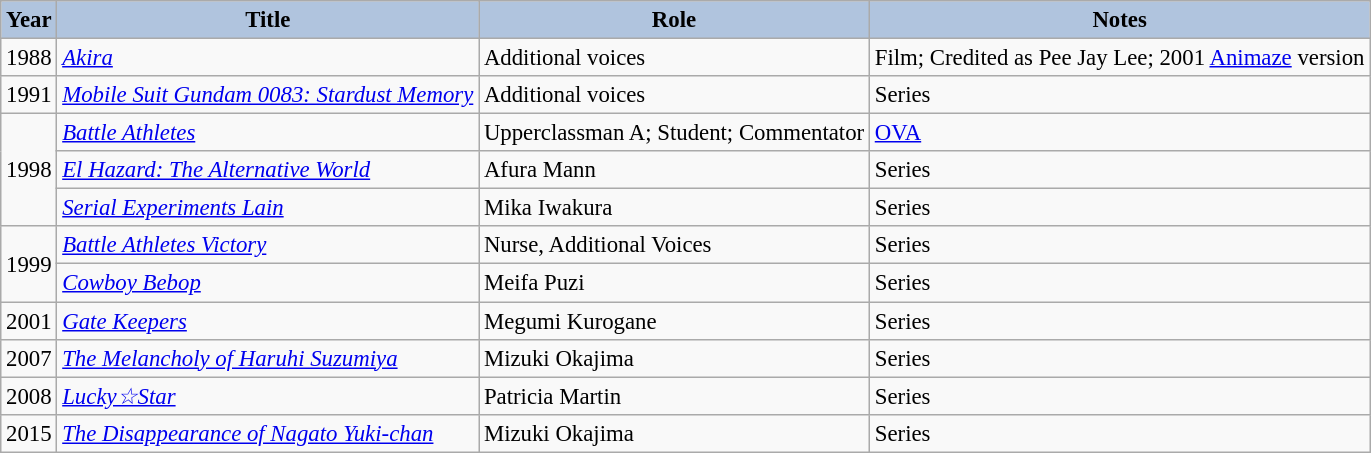<table class="wikitable" style="font-size:95%;">
<tr>
<th style="background:#B0C4DE;">Year</th>
<th style="background:#B0C4DE;">Title</th>
<th style="background:#B0C4DE;">Role</th>
<th style="background:#B0C4DE;">Notes</th>
</tr>
<tr>
<td>1988</td>
<td><em><a href='#'>Akira</a></em></td>
<td>Additional voices</td>
<td>Film; Credited as Pee Jay Lee; 2001 <a href='#'>Animaze</a> version</td>
</tr>
<tr>
<td>1991</td>
<td><em><a href='#'>Mobile Suit Gundam 0083: Stardust Memory</a></em></td>
<td>Additional voices</td>
<td>Series</td>
</tr>
<tr>
<td rowspan="3">1998</td>
<td><em><a href='#'>Battle Athletes</a></em></td>
<td>Upperclassman A; Student; Commentator</td>
<td><a href='#'>OVA</a></td>
</tr>
<tr>
<td><em><a href='#'>El Hazard: The Alternative World</a></em></td>
<td>Afura Mann</td>
<td>Series</td>
</tr>
<tr>
<td><em><a href='#'>Serial Experiments Lain</a></em></td>
<td>Mika Iwakura</td>
<td>Series</td>
</tr>
<tr>
<td rowspan="2">1999</td>
<td><em><a href='#'>Battle Athletes Victory</a></em></td>
<td>Nurse, Additional Voices</td>
<td>Series</td>
</tr>
<tr>
<td><em><a href='#'>Cowboy Bebop</a></em></td>
<td>Meifa Puzi</td>
<td>Series</td>
</tr>
<tr>
<td>2001</td>
<td><em><a href='#'>Gate Keepers</a></em></td>
<td>Megumi Kurogane</td>
<td>Series</td>
</tr>
<tr>
<td>2007</td>
<td><em><a href='#'>The Melancholy of Haruhi Suzumiya</a></em></td>
<td>Mizuki Okajima</td>
<td>Series</td>
</tr>
<tr>
<td>2008</td>
<td><em><a href='#'>Lucky☆Star</a></em></td>
<td>Patricia Martin</td>
<td>Series</td>
</tr>
<tr>
<td>2015</td>
<td><em><a href='#'>The Disappearance of Nagato Yuki-chan</a></em></td>
<td>Mizuki Okajima</td>
<td>Series</td>
</tr>
</table>
